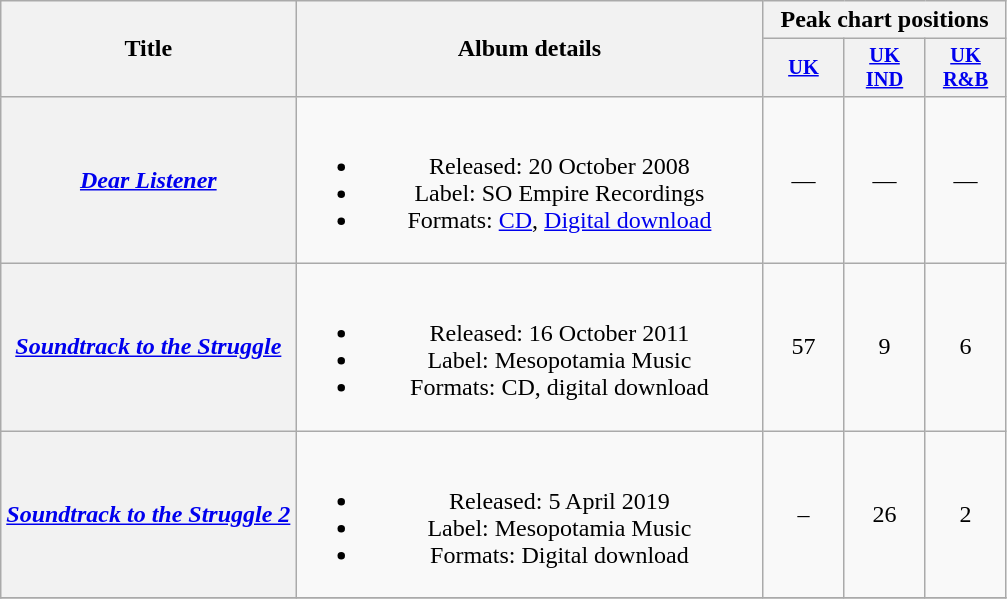<table class="wikitable plainrowheaders" style="text-align:center;" border="1">
<tr>
<th scope="col" rowspan="2" style="width:14;">Title</th>
<th scope="col" rowspan="2" style="width:19em;">Album details</th>
<th colspan="3" scope="col">Peak chart positions</th>
</tr>
<tr>
<th style="width:3.5em; font-size:85%"><a href='#'>UK</a><br></th>
<th style="width:3.5em; font-size:85%"><a href='#'>UK<br>IND</a><br></th>
<th style="width:3.5em; font-size:85%"><a href='#'>UK<br>R&B</a><br></th>
</tr>
<tr>
<th scope="row"><em><a href='#'>Dear Listener</a></em></th>
<td><br><ul><li>Released: 20 October 2008</li><li>Label: SO Empire Recordings</li><li>Formats: <a href='#'>CD</a>, <a href='#'>Digital download</a></li></ul></td>
<td>—</td>
<td>—</td>
<td>—</td>
</tr>
<tr>
<th scope="row"><em><a href='#'>Soundtrack to the Struggle</a></em></th>
<td><br><ul><li>Released: 16 October 2011</li><li>Label: Mesopotamia Music</li><li>Formats: CD, digital download</li></ul></td>
<td>57</td>
<td>9</td>
<td>6</td>
</tr>
<tr>
<th scope="row"><em><a href='#'>Soundtrack to the Struggle 2</a></em></th>
<td><br><ul><li>Released: 5 April 2019</li><li>Label: Mesopotamia Music</li><li>Formats: Digital download</li></ul></td>
<td>–</td>
<td>26</td>
<td>2</td>
</tr>
<tr>
</tr>
</table>
